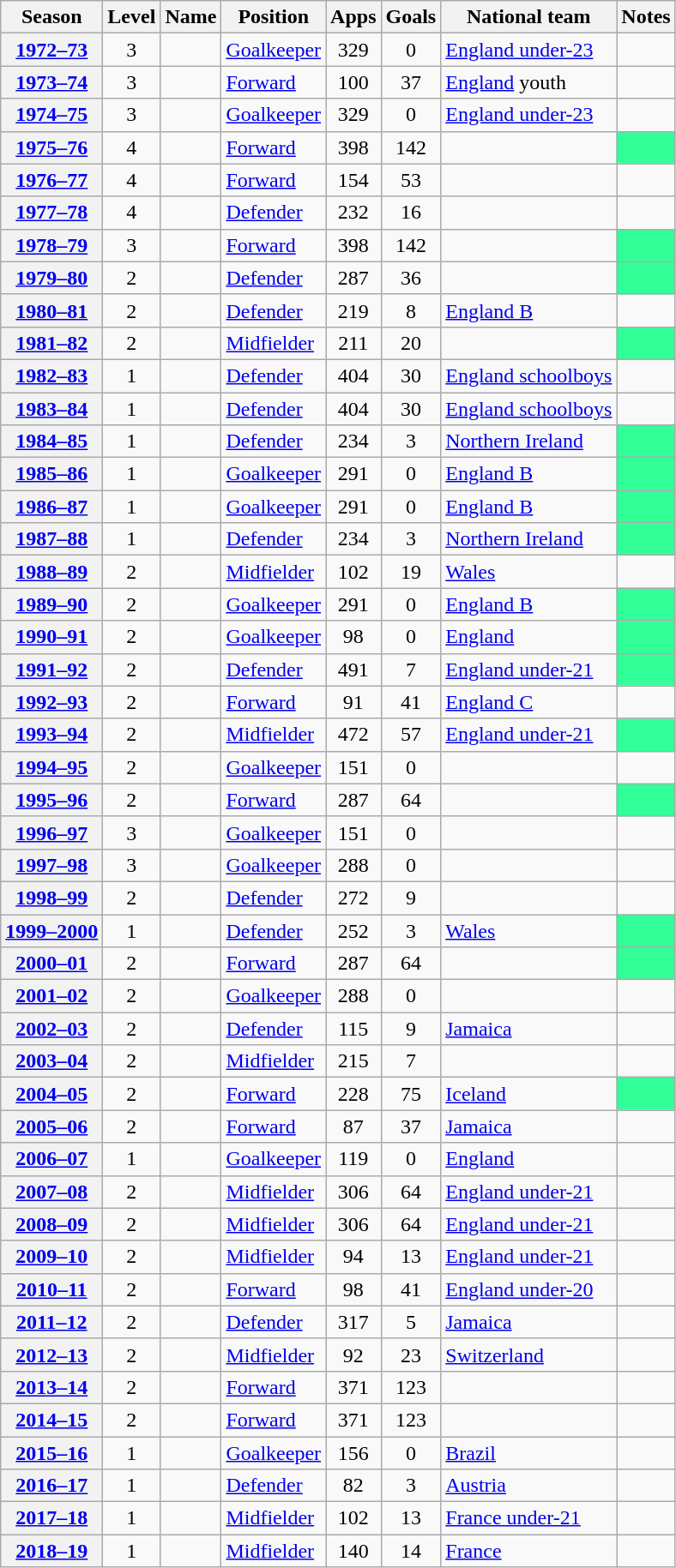<table class="wikitable sortable plainrowheaders">
<tr>
<th scope=col>Season</th>
<th scope=col>Level</th>
<th scope=col>Name</th>
<th scope=col>Position</th>
<th scope=col>Apps</th>
<th scope=col>Goals</th>
<th scope=col>National team</th>
<th class="unsortable" scope=col>Notes</th>
</tr>
<tr>
<th scope=row style=text-align:center><a href='#'>1972–73</a></th>
<td align=center>3</td>
<td></td>
<td><a href='#'>Goalkeeper</a></td>
<td align=center>329</td>
<td align=center>0</td>
<td> <a href='#'>England under-23</a></td>
<td></td>
</tr>
<tr>
<th scope=row style=text-align:center><a href='#'>1973–74</a></th>
<td align=center>3</td>
<td></td>
<td><a href='#'>Forward</a></td>
<td align=center>100</td>
<td align=center>37</td>
<td> <a href='#'>England</a> youth</td>
<td align=center></td>
</tr>
<tr>
<th scope=row style=text-align:center><a href='#'>1974–75</a></th>
<td align=center>3</td>
<td></td>
<td><a href='#'>Goalkeeper</a></td>
<td align=center>329</td>
<td align=center>0</td>
<td> <a href='#'>England under-23</a></td>
<td></td>
</tr>
<tr>
<th scope=row style=text-align:center><a href='#'>1975–76</a></th>
<td align=center>4</td>
<td></td>
<td><a href='#'>Forward</a></td>
<td align=center>398</td>
<td align=center>142</td>
<td></td>
<td align=center bgcolor=#33ff99><br></td>
</tr>
<tr>
<th scope=row style=text-align:center><a href='#'>1976–77</a></th>
<td align=center>4</td>
<td></td>
<td><a href='#'>Forward</a></td>
<td align=center>154</td>
<td align=center>53</td>
<td></td>
<td></td>
</tr>
<tr>
<th scope=row style=text-align:center><a href='#'>1977–78</a></th>
<td align=center>4</td>
<td></td>
<td><a href='#'>Defender</a></td>
<td align=center>232</td>
<td align=center>16</td>
<td></td>
<td></td>
</tr>
<tr>
<th scope=row style=text-align:center><a href='#'>1978–79</a></th>
<td align=center>3</td>
<td></td>
<td><a href='#'>Forward</a></td>
<td align=center>398</td>
<td align=center>142</td>
<td></td>
<td align=center bgcolor=#33ff99><br></td>
</tr>
<tr>
<th scope=row style=text-align:center><a href='#'>1979–80</a></th>
<td align=center>2</td>
<td></td>
<td><a href='#'>Defender</a></td>
<td align=center>287</td>
<td align=center>36</td>
<td></td>
<td align=center bgcolor=#33ff99><br></td>
</tr>
<tr>
<th scope=row style=text-align:center><a href='#'>1980–81</a></th>
<td align=center>2</td>
<td></td>
<td><a href='#'>Defender</a></td>
<td align=center>219</td>
<td align=center>8</td>
<td> <a href='#'>England B</a></td>
<td align=center></td>
</tr>
<tr>
<th scope=row style=text-align:center><a href='#'>1981–82</a></th>
<td align=center>2</td>
<td></td>
<td><a href='#'>Midfielder</a></td>
<td align=center>211</td>
<td align=center>20</td>
<td></td>
<td align=center bgcolor=#33ff99><br></td>
</tr>
<tr>
<th scope=row style=text-align:center><a href='#'>1982–83</a></th>
<td align=center>1</td>
<td></td>
<td><a href='#'>Defender</a></td>
<td align=center>404</td>
<td align=center>30</td>
<td> <a href='#'>England schoolboys</a></td>
<td align=center></td>
</tr>
<tr>
<th scope=row style=text-align:center><a href='#'>1983–84</a></th>
<td align=center>1</td>
<td></td>
<td><a href='#'>Defender</a></td>
<td align=center>404</td>
<td align=center>30</td>
<td> <a href='#'>England schoolboys</a></td>
<td></td>
</tr>
<tr>
<th scope=row style=text-align:center><a href='#'>1984–85</a></th>
<td align=center>1</td>
<td></td>
<td><a href='#'>Defender</a></td>
<td align=center>234</td>
<td align=center>3</td>
<td> <a href='#'>Northern Ireland</a></td>
<td align=center bgcolor=#33ff99><br></td>
</tr>
<tr>
<th scope=row style=text-align:center><a href='#'>1985–86</a></th>
<td align=center>1</td>
<td></td>
<td><a href='#'>Goalkeeper</a></td>
<td align=center>291</td>
<td align=center>0</td>
<td> <a href='#'>England B</a></td>
<td align=center bgcolor=#33ff99><br></td>
</tr>
<tr>
<th scope=row style=text-align:center><a href='#'>1986–87</a></th>
<td align=center>1</td>
<td></td>
<td><a href='#'>Goalkeeper</a></td>
<td align=center>291</td>
<td align=center>0</td>
<td> <a href='#'>England B</a></td>
<td align=center bgcolor=#33ff99><br></td>
</tr>
<tr>
<th scope=row style=text-align:center><a href='#'>1987–88</a></th>
<td align=center>1</td>
<td></td>
<td><a href='#'>Defender</a></td>
<td align=center>234</td>
<td align=center>3</td>
<td> <a href='#'>Northern Ireland</a></td>
<td align=center bgcolor=#33ff99><br></td>
</tr>
<tr>
<th scope=row style=text-align:center><a href='#'>1988–89</a></th>
<td align=center>2</td>
<td></td>
<td><a href='#'>Midfielder</a></td>
<td align=center>102</td>
<td align=center>19</td>
<td> <a href='#'>Wales</a></td>
<td align=center></td>
</tr>
<tr>
<th scope=row style=text-align:center><a href='#'>1989–90</a></th>
<td align=center>2</td>
<td></td>
<td><a href='#'>Goalkeeper</a></td>
<td align=center>291</td>
<td align=center>0</td>
<td> <a href='#'>England B</a></td>
<td align=center bgcolor=#33ff99><br></td>
</tr>
<tr>
<th scope=row style=text-align:center><a href='#'>1990–91</a></th>
<td align=center>2</td>
<td></td>
<td><a href='#'>Goalkeeper</a></td>
<td align=center>98</td>
<td align=center>0</td>
<td> <a href='#'>England</a></td>
<td align=center bgcolor=#33ff99><br></td>
</tr>
<tr>
<th scope=row style=text-align:center><a href='#'>1991–92</a></th>
<td align=center>2</td>
<td></td>
<td><a href='#'>Defender</a></td>
<td align=center>491</td>
<td align=center>7</td>
<td> <a href='#'>England under-21</a></td>
<td align=center bgcolor=#33ff99><br></td>
</tr>
<tr>
<th scope=row style=text-align:center><a href='#'>1992–93</a></th>
<td align=center>2</td>
<td></td>
<td><a href='#'>Forward</a></td>
<td align=center>91</td>
<td align=center>41</td>
<td> <a href='#'>England C</a></td>
<td align=center></td>
</tr>
<tr>
<th scope=row style=text-align:center><a href='#'>1993–94</a></th>
<td align=center>2</td>
<td></td>
<td><a href='#'>Midfielder</a></td>
<td align=center>472</td>
<td align=center>57</td>
<td> <a href='#'>England under-21</a></td>
<td align=center bgcolor=#33ff99><br></td>
</tr>
<tr>
<th scope=row style=text-align:center><a href='#'>1994–95</a></th>
<td align=center>2</td>
<td></td>
<td><a href='#'>Goalkeeper</a></td>
<td align=center>151</td>
<td align=center>0</td>
<td></td>
<td></td>
</tr>
<tr>
<th scope=row style=text-align:center><a href='#'>1995–96</a></th>
<td align=center>2</td>
<td></td>
<td><a href='#'>Forward</a></td>
<td align=center>287</td>
<td align=center>64</td>
<td></td>
<td align=center bgcolor=#33ff99><br></td>
</tr>
<tr>
<th scope=row style=text-align:center><a href='#'>1996–97</a></th>
<td align=center>3</td>
<td></td>
<td><a href='#'>Goalkeeper</a></td>
<td align=center>151</td>
<td align=center>0</td>
<td></td>
<td></td>
</tr>
<tr>
<th scope=row style=text-align:center><a href='#'>1997–98</a></th>
<td align=center>3</td>
<td></td>
<td><a href='#'>Goalkeeper</a></td>
<td align=center>288</td>
<td align=center>0</td>
<td></td>
<td></td>
</tr>
<tr>
<th scope=row style=text-align:center><a href='#'>1998–99</a></th>
<td align=center>2</td>
<td></td>
<td><a href='#'>Defender</a></td>
<td align=center>272</td>
<td align=center>9</td>
<td></td>
<td align=center></td>
</tr>
<tr>
<th scope=row style=text-align:center><a href='#'>1999–2000</a></th>
<td align=center>1</td>
<td></td>
<td><a href='#'>Defender</a></td>
<td align=center>252</td>
<td align=center>3</td>
<td> <a href='#'>Wales</a></td>
<td align=center bgcolor=#33ff99><br></td>
</tr>
<tr>
<th scope=row style=text-align:center><a href='#'>2000–01</a></th>
<td align=center>2</td>
<td></td>
<td><a href='#'>Forward</a></td>
<td align=center>287</td>
<td align=center>64</td>
<td></td>
<td align=center bgcolor=#33ff99><br></td>
</tr>
<tr>
<th scope=row style=text-align:center><a href='#'>2001–02</a></th>
<td align=center>2</td>
<td></td>
<td><a href='#'>Goalkeeper</a></td>
<td align=center>288</td>
<td align=center>0</td>
<td></td>
<td></td>
</tr>
<tr>
<th scope=row style=text-align:center><a href='#'>2002–03</a></th>
<td align=center>2</td>
<td></td>
<td><a href='#'>Defender</a></td>
<td align=center>115</td>
<td align=center>9</td>
<td> <a href='#'>Jamaica</a></td>
<td align=center></td>
</tr>
<tr>
<th scope=row style=text-align:center><a href='#'>2003–04</a></th>
<td align=center>2</td>
<td></td>
<td><a href='#'>Midfielder</a></td>
<td align=center>215</td>
<td align=center>7</td>
<td></td>
<td align=center></td>
</tr>
<tr>
<th scope=row style=text-align:center><a href='#'>2004–05</a></th>
<td align=center>2</td>
<td></td>
<td><a href='#'>Forward</a></td>
<td align=center>228</td>
<td align=center>75</td>
<td> <a href='#'>Iceland</a></td>
<td align=center bgcolor=#33ff99><br></td>
</tr>
<tr>
<th scope=row style=text-align:center><a href='#'>2005–06</a></th>
<td align=center>2</td>
<td></td>
<td><a href='#'>Forward</a></td>
<td align=center>87</td>
<td align=center>37</td>
<td> <a href='#'>Jamaica</a></td>
<td align=center></td>
</tr>
<tr>
<th scope=row style=text-align:center><a href='#'>2006–07</a></th>
<td align=center>1</td>
<td></td>
<td><a href='#'>Goalkeeper</a></td>
<td align=center>119</td>
<td align=center>0</td>
<td> <a href='#'>England</a></td>
<td align=center></td>
</tr>
<tr>
<th scope=row style=text-align:center><a href='#'>2007–08</a></th>
<td align=center>2</td>
<td></td>
<td><a href='#'>Midfielder</a></td>
<td align=center>306</td>
<td align=center>64</td>
<td> <a href='#'>England under-21</a></td>
<td align=center></td>
</tr>
<tr>
<th scope=row style=text-align:center><a href='#'>2008–09</a></th>
<td align=center>2</td>
<td></td>
<td><a href='#'>Midfielder</a></td>
<td align=center>306</td>
<td align=center>64</td>
<td> <a href='#'>England under-21</a></td>
<td align=center></td>
</tr>
<tr>
<th scope=row style=text-align:center><a href='#'>2009–10</a></th>
<td align=center>2</td>
<td></td>
<td><a href='#'>Midfielder</a></td>
<td align=center>94</td>
<td align=center>13</td>
<td> <a href='#'>England under-21</a></td>
<td align=center></td>
</tr>
<tr>
<th scope=row style=text-align:center><a href='#'>2010–11</a></th>
<td align=center>2</td>
<td></td>
<td><a href='#'>Forward</a></td>
<td align=center>98</td>
<td align=center>41</td>
<td> <a href='#'>England under-20</a></td>
<td align=center></td>
</tr>
<tr>
<th scope=row style=text-align:center><a href='#'>2011–12</a></th>
<td align=center>2</td>
<td></td>
<td><a href='#'>Defender</a></td>
<td align=center>317</td>
<td align=center>5</td>
<td> <a href='#'>Jamaica</a></td>
<td align=center></td>
</tr>
<tr>
<th scope=row style=text-align:center><a href='#'>2012–13</a></th>
<td align=center>2</td>
<td></td>
<td><a href='#'>Midfielder</a></td>
<td align=center>92</td>
<td align=center>23</td>
<td> <a href='#'>Switzerland</a></td>
<td align=center></td>
</tr>
<tr>
<th scope=row style=text-align:center><a href='#'>2013–14</a></th>
<td align=center>2</td>
<td></td>
<td><a href='#'>Forward</a></td>
<td align=center>371</td>
<td align=center>123</td>
<td></td>
<td align=center></td>
</tr>
<tr>
<th scope=row style=text-align:center><a href='#'>2014–15</a></th>
<td align=center>2</td>
<td></td>
<td><a href='#'>Forward</a></td>
<td align=center>371</td>
<td align=center>123</td>
<td></td>
<td align=center></td>
</tr>
<tr>
<th scope=row style=text-align:center><a href='#'>2015–16</a></th>
<td align=center>1</td>
<td></td>
<td><a href='#'>Goalkeeper</a></td>
<td align=center>156</td>
<td align=center>0</td>
<td> <a href='#'>Brazil</a></td>
<td align=center></td>
</tr>
<tr>
<th scope=row style=text-align:center><a href='#'>2016–17</a></th>
<td align=center>1</td>
<td></td>
<td><a href='#'>Defender</a></td>
<td align=center>82</td>
<td align=center>3</td>
<td> <a href='#'>Austria</a></td>
<td align=center></td>
</tr>
<tr>
<th scope=row style=text-align:center><a href='#'>2017–18</a></th>
<td align=center>1</td>
<td></td>
<td><a href='#'>Midfielder</a></td>
<td align=center>102</td>
<td align=center>13</td>
<td> <a href='#'>France under-21</a></td>
<td align=center></td>
</tr>
<tr>
<th scope=row style=text-align:center><a href='#'>2018–19</a></th>
<td align=center>1</td>
<td></td>
<td><a href='#'>Midfielder</a></td>
<td align=center>140</td>
<td align=center>14</td>
<td> <a href='#'>France</a></td>
<td align=center></td>
</tr>
</table>
